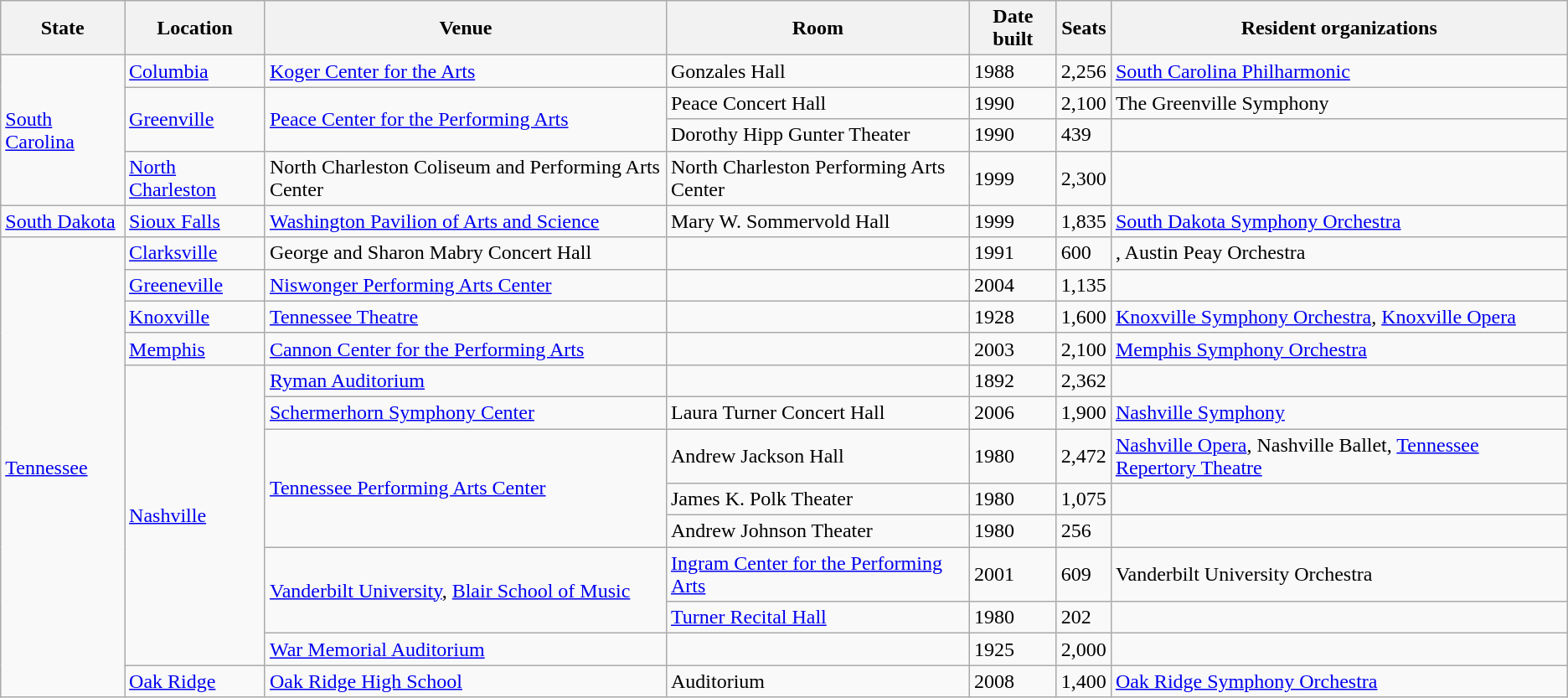<table class="wikitable sortable">
<tr>
<th>State</th>
<th>Location</th>
<th>Venue</th>
<th>Room</th>
<th>Date built</th>
<th>Seats</th>
<th>Resident organizations</th>
</tr>
<tr>
<td rowspan=4><a href='#'>South Carolina</a></td>
<td><a href='#'>Columbia</a></td>
<td><a href='#'>Koger Center for the Arts</a></td>
<td>Gonzales Hall</td>
<td>1988</td>
<td>2,256</td>
<td><a href='#'>South Carolina Philharmonic</a></td>
</tr>
<tr>
<td rowspan=2><a href='#'>Greenville</a></td>
<td rowspan=2><a href='#'>Peace Center for the Performing Arts</a></td>
<td>Peace Concert Hall</td>
<td>1990</td>
<td>2,100</td>
<td>The Greenville Symphony</td>
</tr>
<tr>
<td>Dorothy Hipp Gunter Theater</td>
<td>1990</td>
<td>439</td>
<td></td>
</tr>
<tr>
<td><a href='#'>North Charleston</a></td>
<td>North Charleston Coliseum and Performing Arts Center</td>
<td>North Charleston Performing Arts Center</td>
<td>1999</td>
<td>2,300</td>
<td></td>
</tr>
<tr>
<td><a href='#'>South Dakota</a></td>
<td><a href='#'>Sioux Falls</a></td>
<td><a href='#'>Washington Pavilion of Arts and Science</a></td>
<td>Mary W. Sommervold Hall</td>
<td>1999</td>
<td>1,835</td>
<td><a href='#'>South Dakota Symphony Orchestra</a></td>
</tr>
<tr>
<td rowspan="13"><a href='#'>Tennessee</a></td>
<td><a href='#'>Clarksville</a></td>
<td>George and Sharon Mabry Concert Hall</td>
<td></td>
<td>1991</td>
<td>600</td>
<td>, Austin Peay Orchestra</td>
</tr>
<tr>
<td><a href='#'>Greeneville</a></td>
<td><a href='#'>Niswonger Performing Arts Center</a></td>
<td></td>
<td>2004</td>
<td>1,135</td>
<td></td>
</tr>
<tr>
<td><a href='#'>Knoxville</a></td>
<td><a href='#'>Tennessee Theatre</a></td>
<td></td>
<td>1928</td>
<td>1,600</td>
<td><a href='#'>Knoxville Symphony Orchestra</a>, <a href='#'>Knoxville Opera</a></td>
</tr>
<tr>
<td><a href='#'>Memphis</a></td>
<td><a href='#'>Cannon Center for the Performing Arts</a></td>
<td></td>
<td>2003</td>
<td>2,100</td>
<td><a href='#'>Memphis Symphony Orchestra</a></td>
</tr>
<tr>
<td rowspan=8><a href='#'>Nashville</a></td>
<td><a href='#'>Ryman Auditorium</a></td>
<td></td>
<td>1892</td>
<td>2,362</td>
<td></td>
</tr>
<tr>
<td><a href='#'>Schermerhorn Symphony Center</a></td>
<td>Laura Turner Concert Hall</td>
<td>2006</td>
<td>1,900</td>
<td><a href='#'>Nashville Symphony</a></td>
</tr>
<tr>
<td rowspan=3><a href='#'>Tennessee Performing Arts Center</a></td>
<td>Andrew Jackson Hall</td>
<td>1980</td>
<td>2,472</td>
<td><a href='#'>Nashville Opera</a>, Nashville Ballet, <a href='#'>Tennessee Repertory Theatre</a></td>
</tr>
<tr>
<td>James K. Polk Theater</td>
<td>1980</td>
<td>1,075</td>
<td></td>
</tr>
<tr>
<td>Andrew Johnson Theater</td>
<td>1980</td>
<td>256</td>
<td></td>
</tr>
<tr>
<td rowspan=2><a href='#'>Vanderbilt University</a>, <a href='#'>Blair School of Music</a></td>
<td><a href='#'>Ingram Center for the Performing Arts</a></td>
<td>2001</td>
<td>609</td>
<td>Vanderbilt University Orchestra</td>
</tr>
<tr>
<td><a href='#'>Turner Recital Hall</a></td>
<td>1980</td>
<td>202</td>
<td></td>
</tr>
<tr>
<td><a href='#'>War Memorial Auditorium</a></td>
<td></td>
<td>1925</td>
<td>2,000</td>
<td></td>
</tr>
<tr>
<td><a href='#'>Oak Ridge</a></td>
<td><a href='#'>Oak Ridge High School</a></td>
<td>Auditorium</td>
<td>2008</td>
<td>1,400</td>
<td><a href='#'>Oak Ridge Symphony Orchestra</a></td>
</tr>
</table>
